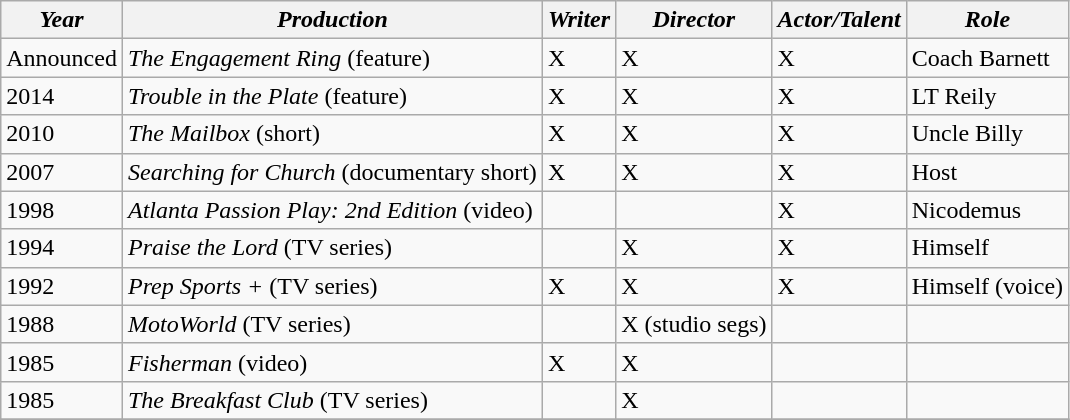<table class="wikitable">
<tr>
<th><em>Year</em></th>
<th><em>Production</em></th>
<th><em>Writer</em></th>
<th><em>Director</em></th>
<th><em>Actor/Talent</em></th>
<th><em>Role</em></th>
</tr>
<tr>
<td>Announced</td>
<td><em>The Engagement Ring</em> (feature)</td>
<td>X</td>
<td>X</td>
<td>X</td>
<td>Coach Barnett</td>
</tr>
<tr>
<td>2014</td>
<td><em>Trouble in the Plate</em> (feature)</td>
<td>X</td>
<td>X</td>
<td>X</td>
<td>LT Reily</td>
</tr>
<tr>
<td>2010</td>
<td><em>The Mailbox</em> (short)</td>
<td>X</td>
<td>X</td>
<td>X</td>
<td>Uncle Billy</td>
</tr>
<tr>
<td>2007</td>
<td><em>Searching for Church</em> (documentary short)</td>
<td>X</td>
<td>X</td>
<td>X</td>
<td>Host</td>
</tr>
<tr>
<td>1998</td>
<td><em>Atlanta Passion Play: 2nd Edition</em> (video)</td>
<td></td>
<td></td>
<td>X</td>
<td>Nicodemus</td>
</tr>
<tr>
<td>1994</td>
<td><em>Praise the Lord</em> (TV series)</td>
<td></td>
<td>X</td>
<td>X</td>
<td>Himself</td>
</tr>
<tr>
<td>1992</td>
<td><em>Prep Sports +</em> (TV series)</td>
<td>X</td>
<td>X</td>
<td>X</td>
<td>Himself (voice)</td>
</tr>
<tr>
<td>1988</td>
<td><em>MotoWorld</em> (TV series)</td>
<td></td>
<td>X (studio segs)</td>
<td></td>
<td></td>
</tr>
<tr>
<td>1985</td>
<td><em>Fisherman</em> (video)</td>
<td>X</td>
<td>X</td>
<td></td>
<td></td>
</tr>
<tr>
<td>1985</td>
<td><em>The Breakfast Club</em> (TV series)</td>
<td></td>
<td>X</td>
<td></td>
<td></td>
</tr>
<tr>
</tr>
</table>
